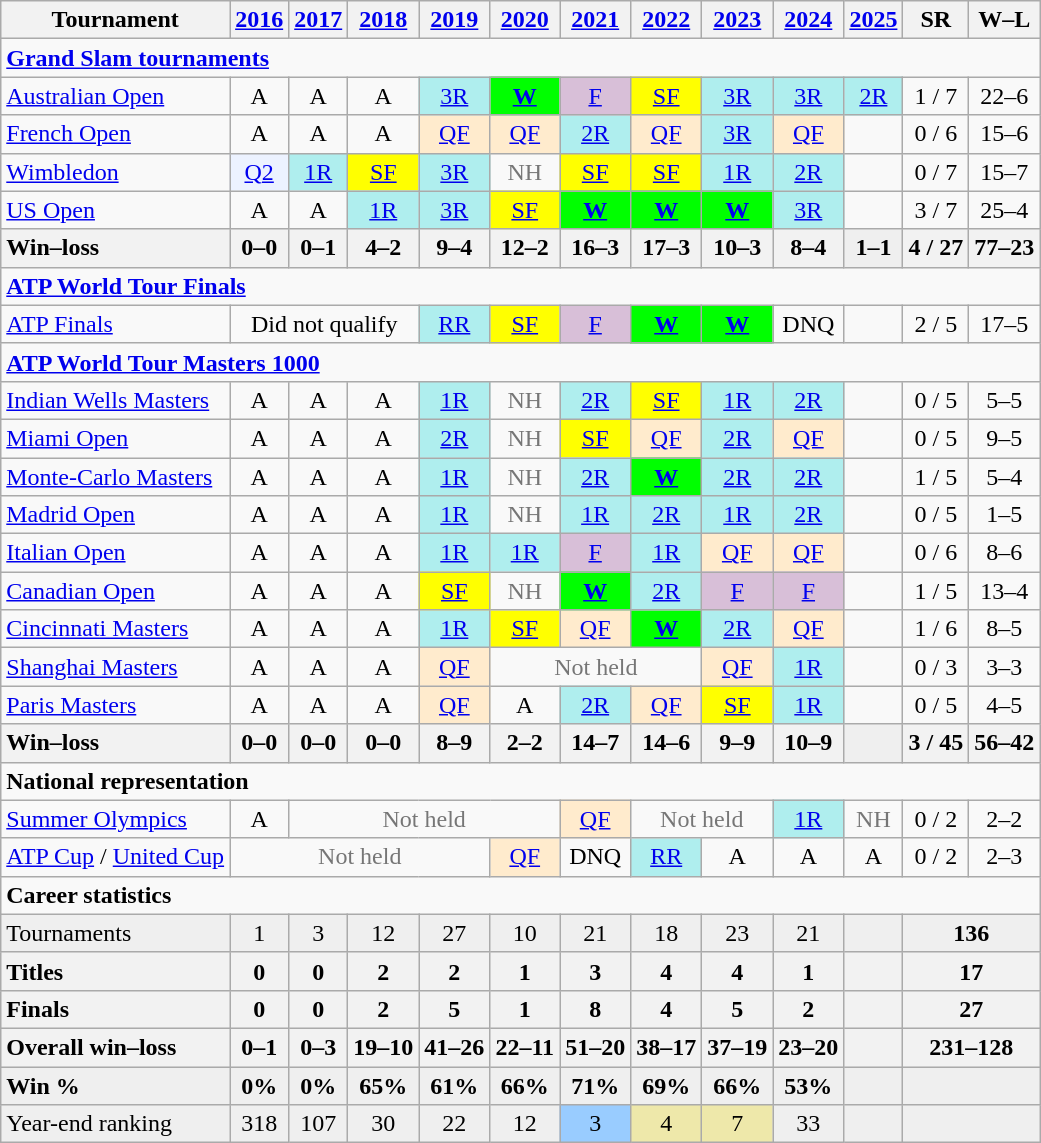<table class=wikitable style=text-align:center;>
<tr>
<th>Tournament</th>
<th><a href='#'>2016</a></th>
<th><a href='#'>2017</a></th>
<th><a href='#'>2018</a></th>
<th><a href='#'>2019</a></th>
<th><a href='#'>2020</a></th>
<th><a href='#'>2021</a></th>
<th><a href='#'>2022</a></th>
<th><a href='#'>2023</a></th>
<th><a href='#'>2024</a></th>
<th><a href='#'>2025</a></th>
<th>SR</th>
<th>W–L</th>
</tr>
<tr>
<td colspan="13" style="text-align:left"><strong><a href='#'>Grand Slam tournaments</a></strong></td>
</tr>
<tr>
<td align=left><a href='#'>Australian Open</a></td>
<td>A</td>
<td>A</td>
<td>A</td>
<td bgcolor=afeeee><a href='#'>3R</a></td>
<td bgcolor=lime><strong><a href='#'>W</a></strong></td>
<td bgcolor=thistle><a href='#'>F</a></td>
<td bgcolor=yellow><a href='#'>SF</a></td>
<td bgcolor=afeeee><a href='#'>3R</a></td>
<td bgcolor=afeeee><a href='#'>3R</a></td>
<td bgcolor=afeeee><a href='#'>2R</a></td>
<td>1 / 7</td>
<td>22–6</td>
</tr>
<tr>
<td align=left><a href='#'>French Open</a></td>
<td>A</td>
<td>A</td>
<td>A</td>
<td bgcolor=ffebcd><a href='#'>QF</a></td>
<td bgcolor=ffebcd><a href='#'>QF</a></td>
<td bgcolor=afeeee><a href='#'>2R</a></td>
<td bgcolor=ffebcd><a href='#'>QF</a></td>
<td bgcolor=afeeee><a href='#'>3R</a></td>
<td bgcolor=ffebcd><a href='#'>QF</a></td>
<td></td>
<td>0 / 6</td>
<td>15–6</td>
</tr>
<tr>
<td align=left><a href='#'>Wimbledon</a></td>
<td bgcolor=ecf2ff><a href='#'>Q2</a></td>
<td bgcolor=afeeee><a href='#'>1R</a></td>
<td bgcolor=yellow><a href='#'>SF</a></td>
<td bgcolor=afeeee><a href='#'>3R</a></td>
<td style=color:#767676>NH</td>
<td bgcolor=yellow><a href='#'>SF</a></td>
<td bgcolor=yellow><a href='#'>SF</a></td>
<td bgcolor=afeeee><a href='#'>1R</a></td>
<td bgcolor=afeeee><a href='#'>2R</a></td>
<td></td>
<td>0 / 7</td>
<td>15–7</td>
</tr>
<tr>
<td align=left><a href='#'>US Open</a></td>
<td>A</td>
<td>A</td>
<td bgcolor=afeeee><a href='#'>1R</a></td>
<td bgcolor=afeeee><a href='#'>3R</a></td>
<td bgcolor=yellow><a href='#'>SF</a></td>
<td bgcolor=lime><strong><a href='#'>W</a></strong></td>
<td bgcolor=lime><strong><a href='#'>W</a></strong></td>
<td bgcolor=lime><strong><a href='#'>W</a></strong></td>
<td bgcolor=afeeee><a href='#'>3R</a></td>
<td></td>
<td>3 / 7</td>
<td>25–4</td>
</tr>
<tr style=font-weight:bold;background:#efefef>
<th style=text-align:left>Win–loss</th>
<th>0–0</th>
<th>0–1</th>
<th>4–2</th>
<th>9–4</th>
<th>12–2</th>
<th>16–3</th>
<th>17–3</th>
<th>10–3</th>
<th>8–4</th>
<td>1–1</td>
<th>4 / 27</th>
<th>77–23</th>
</tr>
<tr>
<td colspan="13" style="text-align:left"><strong><a href='#'>ATP World Tour Finals</a></strong></td>
</tr>
<tr>
<td align=left><a href='#'>ATP Finals</a></td>
<td colspan=3>Did not qualify</td>
<td bgcolor=afeeee><a href='#'>RR</a></td>
<td bgcolor=yellow><a href='#'>SF</a></td>
<td bgcolor=thistle><a href='#'>F</a></td>
<td bgcolor=lime><a href='#'><strong>W</strong></a></td>
<td bgcolor=lime><a href='#'><strong>W</strong></a></td>
<td>DNQ</td>
<td></td>
<td>2 / 5</td>
<td>17–5</td>
</tr>
<tr>
<td colspan="13" align="left"><strong><a href='#'>ATP World Tour Masters 1000</a></strong></td>
</tr>
<tr>
<td align=left><a href='#'>Indian Wells Masters</a></td>
<td>A</td>
<td>A</td>
<td>A</td>
<td bgcolor=afeeee><a href='#'>1R</a></td>
<td style="color:#767676">NH</td>
<td bgcolor=afeeee><a href='#'>2R</a></td>
<td bgcolor=yellow><a href='#'>SF</a></td>
<td bgcolor=afeeee><a href='#'>1R</a></td>
<td bgcolor=afeeee><a href='#'>2R</a></td>
<td></td>
<td>0 / 5</td>
<td>5–5</td>
</tr>
<tr>
<td align=left><a href='#'>Miami Open</a></td>
<td>A</td>
<td>A</td>
<td>A</td>
<td bgcolor=afeeee><a href='#'>2R</a></td>
<td style=color:#767676>NH</td>
<td bgcolor=yellow><a href='#'>SF</a></td>
<td bgcolor=ffebcd><a href='#'>QF</a></td>
<td bgcolor=afeeee><a href='#'>2R</a></td>
<td bgcolor=ffebcd><a href='#'>QF</a></td>
<td></td>
<td>0 / 5</td>
<td>9–5</td>
</tr>
<tr>
<td align=left><a href='#'>Monte-Carlo Masters</a></td>
<td>A</td>
<td>A</td>
<td>A</td>
<td bgcolor=afeeee><a href='#'>1R</a></td>
<td style=color:#767676>NH</td>
<td bgcolor=afeeee><a href='#'>2R</a></td>
<td bgcolor=lime><a href='#'><strong>W</strong></a></td>
<td bgcolor=afeeee><a href='#'>2R</a></td>
<td bgcolor=afeeee><a href='#'>2R</a></td>
<td></td>
<td>1 / 5</td>
<td>5–4</td>
</tr>
<tr>
<td align=left><a href='#'>Madrid Open</a></td>
<td>A</td>
<td>A</td>
<td>A</td>
<td bgcolor=afeeee><a href='#'>1R</a></td>
<td style=color:#767676>NH</td>
<td bgcolor=afeeee><a href='#'>1R</a></td>
<td bgcolor=afeeee><a href='#'>2R</a></td>
<td bgcolor=afeeee><a href='#'>1R</a></td>
<td bgcolor=afeeee><a href='#'>2R</a></td>
<td></td>
<td>0 / 5</td>
<td>1–5</td>
</tr>
<tr>
<td align=left><a href='#'>Italian Open</a></td>
<td>A</td>
<td>A</td>
<td>A</td>
<td bgcolor=afeeee><a href='#'>1R</a></td>
<td bgcolor=afeeee><a href='#'>1R</a></td>
<td bgcolor=thistle><a href='#'>F</a></td>
<td bgcolor=afeeee><a href='#'>1R</a></td>
<td bgcolor=ffebcd><a href='#'>QF</a></td>
<td bgcolor=ffebcd><a href='#'>QF</a></td>
<td></td>
<td>0 / 6</td>
<td>8–6</td>
</tr>
<tr>
<td align=left><a href='#'>Canadian Open</a></td>
<td>A</td>
<td>A</td>
<td>A</td>
<td bgcolor=yellow><a href='#'>SF</a></td>
<td style=color:#767676>NH</td>
<td bgcolor=lime><a href='#'><strong>W</strong></a></td>
<td bgcolor=afeeee><a href='#'>2R</a></td>
<td bgcolor=thistle><a href='#'>F</a></td>
<td bgcolor=thistle><a href='#'>F</a></td>
<td></td>
<td>1 / 5</td>
<td>13–4</td>
</tr>
<tr>
<td align=left><a href='#'>Cincinnati Masters</a></td>
<td>A</td>
<td>A</td>
<td>A</td>
<td bgcolor=afeeee><a href='#'>1R</a></td>
<td bgcolor=yellow><a href='#'>SF</a></td>
<td bgcolor=ffebcd><a href='#'>QF</a></td>
<td bgcolor=lime><a href='#'><strong>W</strong></a></td>
<td bgcolor=afeeee><a href='#'>2R</a></td>
<td bgcolor=ffebcd><a href='#'>QF</a></td>
<td></td>
<td>1 / 6</td>
<td>8–5</td>
</tr>
<tr>
<td align=left><a href='#'>Shanghai Masters</a></td>
<td>A</td>
<td>A</td>
<td>A</td>
<td bgcolor=ffebcd><a href='#'>QF</a></td>
<td colspan="3" style="color:#767676">Not held</td>
<td bgcolor=ffebcd><a href='#'>QF</a></td>
<td bgcolor=afeeee><a href='#'>1R</a></td>
<td></td>
<td>0 / 3</td>
<td>3–3</td>
</tr>
<tr>
<td align=left><a href='#'>Paris Masters</a></td>
<td>A</td>
<td>A</td>
<td>A</td>
<td bgcolor=ffebcd><a href='#'>QF</a></td>
<td>A</td>
<td bgcolor=afeeee><a href='#'>2R</a></td>
<td bgcolor=ffebcd><a href='#'>QF</a></td>
<td bgcolor=yellow><a href='#'>SF</a></td>
<td bgcolor=afeeee><a href='#'>1R</a></td>
<td></td>
<td>0 / 5</td>
<td>4–5</td>
</tr>
<tr style=font-weight:bold;background:#efefef>
<th style=text-align:left>Win–loss</th>
<th>0–0</th>
<th>0–0</th>
<th>0–0</th>
<th>8–9</th>
<th>2–2</th>
<th>14–7</th>
<th>14–6</th>
<th>9–9</th>
<th>10–9</th>
<td></td>
<th>3 / 45</th>
<th>56–42</th>
</tr>
<tr>
<td colspan="13" align="left"><strong>National representation</strong></td>
</tr>
<tr>
<td align=left><a href='#'>Summer Olympics</a></td>
<td>A</td>
<td colspan=4 style=color:#767676>Not held</td>
<td bgcolor=ffebcd><a href='#'>QF</a></td>
<td colspan=2 style=color:#767676>Not held</td>
<td bgcolor=afeeee><a href='#'>1R</a></td>
<td colspan=1 style=color:#767676>NH</td>
<td>0 / 2</td>
<td>2–2</td>
</tr>
<tr>
<td align=left><a href='#'>ATP Cup</a> / <a href='#'>United Cup</a></td>
<td colspan=4= style=color:#767676>Not held</td>
<td bgcolor=ffebcd><a href='#'>QF</a></td>
<td>DNQ</td>
<td bgcolor=afeeee><a href='#'>RR</a></td>
<td>A</td>
<td>A</td>
<td>A</td>
<td>0 / 2</td>
<td>2–3</td>
</tr>
<tr>
<td colspan="15=2" style="text-align:left"><strong>Career statistics</strong></td>
</tr>
<tr bgcolor=efefef>
<td align=left>Tournaments</td>
<td>1</td>
<td>3</td>
<td>12</td>
<td>27</td>
<td>10</td>
<td>21</td>
<td>18</td>
<td>23</td>
<td>21</td>
<td></td>
<td colspan="2"><strong>136</strong></td>
</tr>
<tr style=font-weight:bold;background:#efefef>
<th style=text-align:left>Titles</th>
<th>0</th>
<th>0</th>
<th>2</th>
<th>2</th>
<th>1</th>
<th>3</th>
<th>4</th>
<th>4</th>
<th>1</th>
<th></th>
<th colspan="2">17</th>
</tr>
<tr style=font-weight:bold;background:#efefef>
<th style=text-align:left>Finals</th>
<th>0</th>
<th>0</th>
<th>2</th>
<th>5</th>
<th>1</th>
<th>8</th>
<th>4</th>
<th>5</th>
<th>2</th>
<th></th>
<th colspan=2>27</th>
</tr>
<tr style=font-weight:bold;background:#efefef>
<th style=text-align:left>Overall win–loss</th>
<th>0–1</th>
<th>0–3</th>
<th>19–10</th>
<th>41–26</th>
<th>22–11</th>
<th>51–20</th>
<th>38–17</th>
<th>37–19</th>
<th>23–20</th>
<th></th>
<th colspan="2">231–128</th>
</tr>
<tr style=font-weight:bold;background:#efefef>
<td style=text-align:left>Win %</td>
<td>0%</td>
<td>0%</td>
<td>65%</td>
<td>61%</td>
<td>66%</td>
<td>71%</td>
<td>69%</td>
<td>66%</td>
<td>53%</td>
<td></td>
<td colspan="2"></td>
</tr>
<tr style=background:#efefef>
<td align=left>Year-end ranking</td>
<td>318</td>
<td>107</td>
<td>30</td>
<td>22</td>
<td>12</td>
<td bgcolor=99ccff>3</td>
<td bgcolor=eee8aa>4</td>
<td bgcolor=eee8aa>7</td>
<td>33</td>
<td></td>
<td colspan="2"></td>
</tr>
</table>
